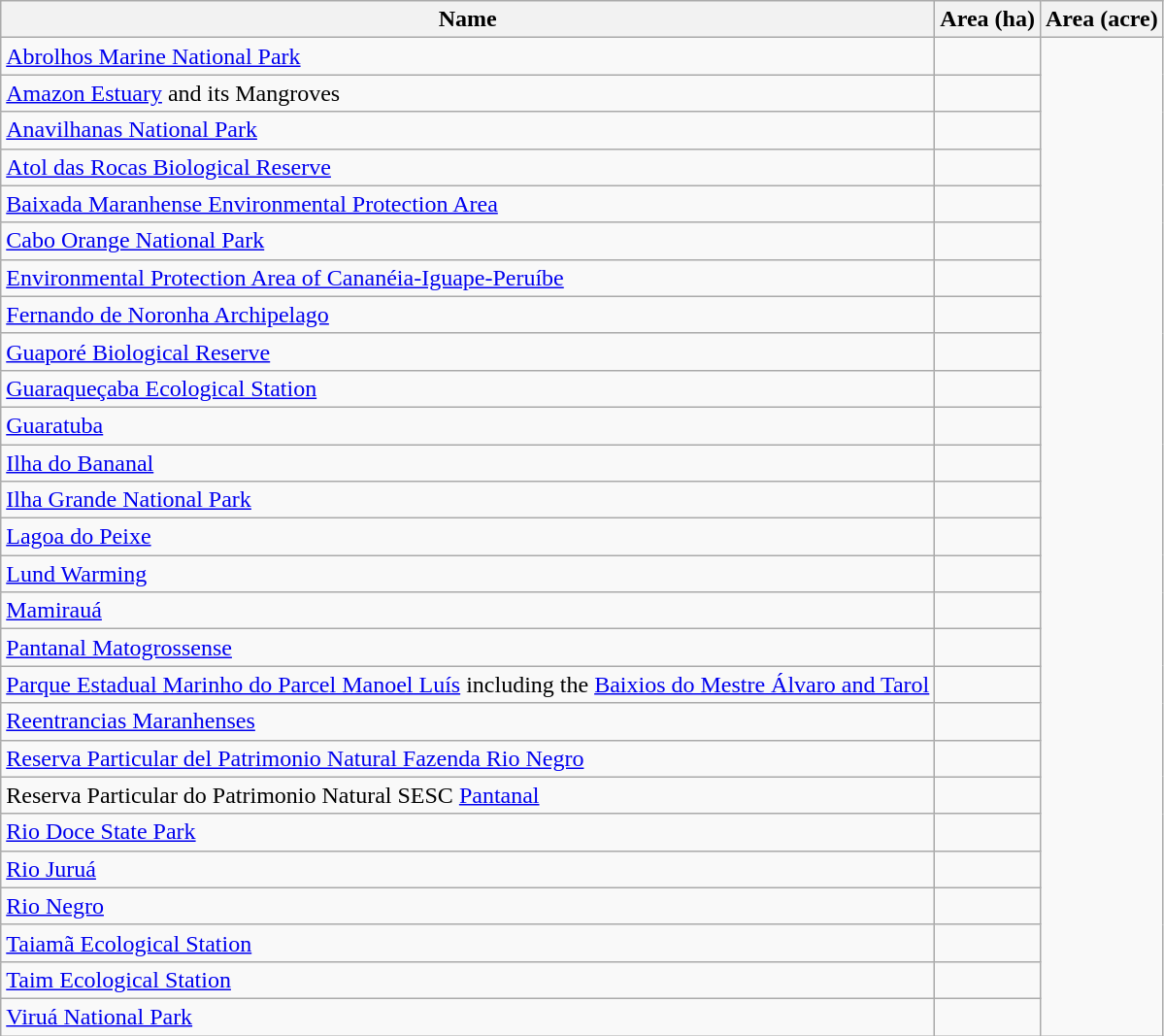<table class="wikitable sortable">
<tr>
<th scope="col" align=left>Name</th>
<th scope="col">Area (ha)</th>
<th scope="col">Area (acre)</th>
</tr>
<tr ---->
<td><a href='#'>Abrolhos Marine National Park</a></td>
<td></td>
</tr>
<tr ---->
<td><a href='#'>Amazon Estuary</a> and its Mangroves</td>
<td></td>
</tr>
<tr ---->
<td><a href='#'>Anavilhanas National Park</a></td>
<td></td>
</tr>
<tr ---->
<td><a href='#'>Atol das Rocas Biological Reserve</a></td>
<td></td>
</tr>
<tr ---->
<td><a href='#'>Baixada Maranhense Environmental Protection Area</a></td>
<td></td>
</tr>
<tr ---->
<td><a href='#'>Cabo Orange National Park</a></td>
<td></td>
</tr>
<tr ---->
<td><a href='#'>Environmental Protection Area of Cananéia-Iguape-Peruíbe</a></td>
<td></td>
</tr>
<tr ---->
<td><a href='#'>Fernando de Noronha Archipelago</a></td>
<td></td>
</tr>
<tr ---->
<td><a href='#'>Guaporé Biological Reserve</a></td>
<td></td>
</tr>
<tr ---->
<td><a href='#'>Guaraqueçaba Ecological Station</a></td>
<td></td>
</tr>
<tr ---->
<td><a href='#'>Guaratuba</a></td>
<td></td>
</tr>
<tr ---->
<td><a href='#'>Ilha do Bananal</a></td>
<td></td>
</tr>
<tr ---->
<td><a href='#'>Ilha Grande National Park</a></td>
<td></td>
</tr>
<tr ---->
<td><a href='#'>Lagoa do Peixe</a></td>
<td></td>
</tr>
<tr ---->
<td><a href='#'>Lund Warming</a></td>
<td></td>
</tr>
<tr ---->
<td><a href='#'>Mamirauá</a></td>
<td></td>
</tr>
<tr ---->
<td><a href='#'>Pantanal Matogrossense</a></td>
<td></td>
</tr>
<tr ---->
<td><a href='#'>Parque Estadual Marinho do Parcel Manoel Luís</a> including the <a href='#'>Baixios do Mestre Álvaro and Tarol</a></td>
<td></td>
</tr>
<tr ---->
<td><a href='#'>Reentrancias Maranhenses</a></td>
<td></td>
</tr>
<tr ---->
<td><a href='#'>Reserva Particular del Patrimonio Natural Fazenda Rio Negro</a></td>
<td></td>
</tr>
<tr ---->
<td>Reserva Particular do Patrimonio Natural SESC <a href='#'>Pantanal</a></td>
<td></td>
</tr>
<tr ---->
<td><a href='#'>Rio Doce State Park</a></td>
<td></td>
</tr>
<tr ---->
<td><a href='#'>Rio Juruá</a></td>
<td></td>
</tr>
<tr ---->
<td><a href='#'>Rio Negro</a></td>
<td></td>
</tr>
<tr ---->
<td><a href='#'>Taiamã Ecological Station</a></td>
<td></td>
</tr>
<tr ---->
<td><a href='#'>Taim Ecological Station</a></td>
<td></td>
</tr>
<tr ---->
<td><a href='#'>Viruá National Park</a></td>
<td></td>
</tr>
</table>
